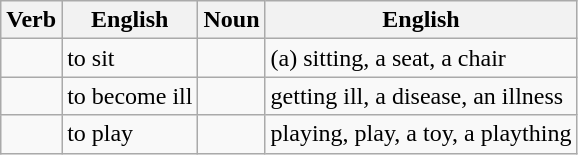<table class="wikitable">
<tr>
<th>Verb</th>
<th>English</th>
<th>Noun</th>
<th>English</th>
</tr>
<tr>
<td></td>
<td>to sit</td>
<td></td>
<td>(a) sitting, a seat, a chair</td>
</tr>
<tr>
<td></td>
<td>to become ill</td>
<td></td>
<td>getting ill, a disease, an illness</td>
</tr>
<tr>
<td></td>
<td>to play</td>
<td></td>
<td>playing, play, a toy, a plaything</td>
</tr>
</table>
